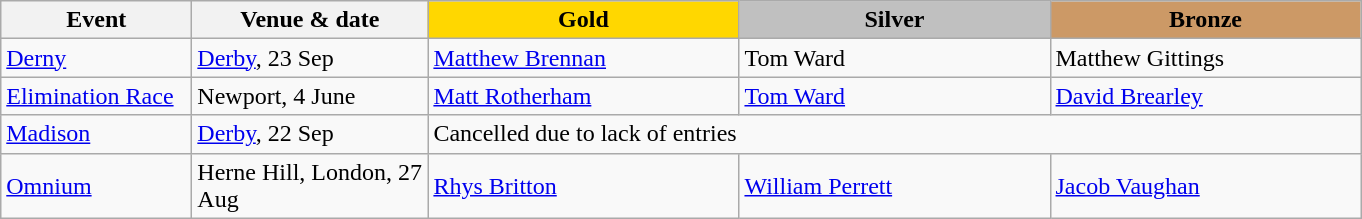<table class="wikitable" style="font-size: 100%">
<tr>
<th width=120>Event</th>
<th width=150>Venue & date</th>
<th width=200 style="background-color: gold;">Gold</th>
<th width=200 style="background-color: silver;">Silver</th>
<th width=200 style="background-color: #cc9966;">Bronze</th>
</tr>
<tr>
<td><a href='#'>Derny</a></td>
<td><a href='#'>Derby</a>, 23 Sep</td>
<td><a href='#'>Matthew Brennan</a></td>
<td>Tom Ward</td>
<td>Matthew Gittings</td>
</tr>
<tr>
<td><a href='#'>Elimination Race</a></td>
<td>Newport, 4 June</td>
<td><a href='#'>Matt Rotherham</a></td>
<td><a href='#'>Tom Ward</a></td>
<td><a href='#'>David Brearley</a></td>
</tr>
<tr>
<td><a href='#'>Madison</a></td>
<td><a href='#'>Derby</a>, 22 Sep</td>
<td colspan=3>Cancelled due to lack of entries</td>
</tr>
<tr>
<td><a href='#'>Omnium</a></td>
<td>Herne Hill, London, 27 Aug</td>
<td><a href='#'>Rhys Britton</a></td>
<td><a href='#'>William Perrett</a></td>
<td><a href='#'>Jacob Vaughan</a></td>
</tr>
</table>
